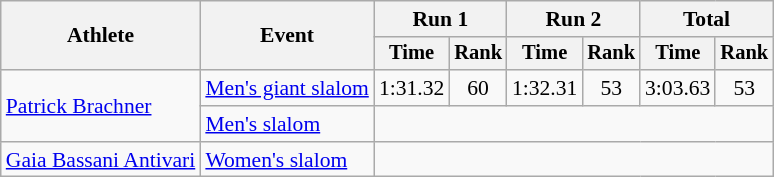<table class="wikitable" style="font-size:90%">
<tr>
<th rowspan=2>Athlete</th>
<th rowspan=2>Event</th>
<th colspan=2>Run 1</th>
<th colspan=2>Run 2</th>
<th colspan=2>Total</th>
</tr>
<tr style="font-size:95%">
<th>Time</th>
<th>Rank</th>
<th>Time</th>
<th>Rank</th>
<th>Time</th>
<th>Rank</th>
</tr>
<tr align=center>
<td align=left rowspan=2><a href='#'>Patrick Brachner</a></td>
<td align=left><a href='#'>Men's giant slalom</a></td>
<td>1:31.32</td>
<td>60</td>
<td>1:32.31</td>
<td>53</td>
<td>3:03.63</td>
<td>53</td>
</tr>
<tr align=center>
<td align=left><a href='#'>Men's slalom</a></td>
<td colspan=6></td>
</tr>
<tr align=center>
<td align=left><a href='#'>Gaia Bassani Antivari</a></td>
<td align=left><a href='#'>Women's slalom</a></td>
<td colspan=6></td>
</tr>
</table>
